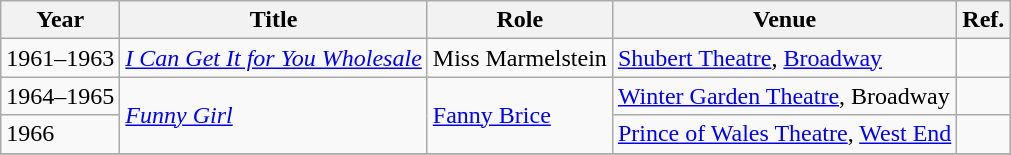<table class="wikitable">
<tr>
<th>Year</th>
<th>Title</th>
<th>Role</th>
<th>Venue</th>
<th>Ref.</th>
</tr>
<tr>
<td>1961–1963</td>
<td><em><a href='#'>I Can Get It for You Wholesale</a></em></td>
<td>Miss Marmelstein</td>
<td><a href='#'>Shubert Theatre</a>, <a href='#'>Broadway</a></td>
<td></td>
</tr>
<tr>
<td>1964–1965</td>
<td rowspan=2><em><a href='#'>Funny Girl</a></em></td>
<td rowspan=2><a href='#'>Fanny Brice</a></td>
<td><a href='#'>Winter Garden Theatre</a>, Broadway</td>
<td></td>
</tr>
<tr>
<td>1966</td>
<td><a href='#'>Prince of Wales Theatre</a>, <a href='#'>West End</a></td>
<td></td>
</tr>
<tr>
</tr>
</table>
